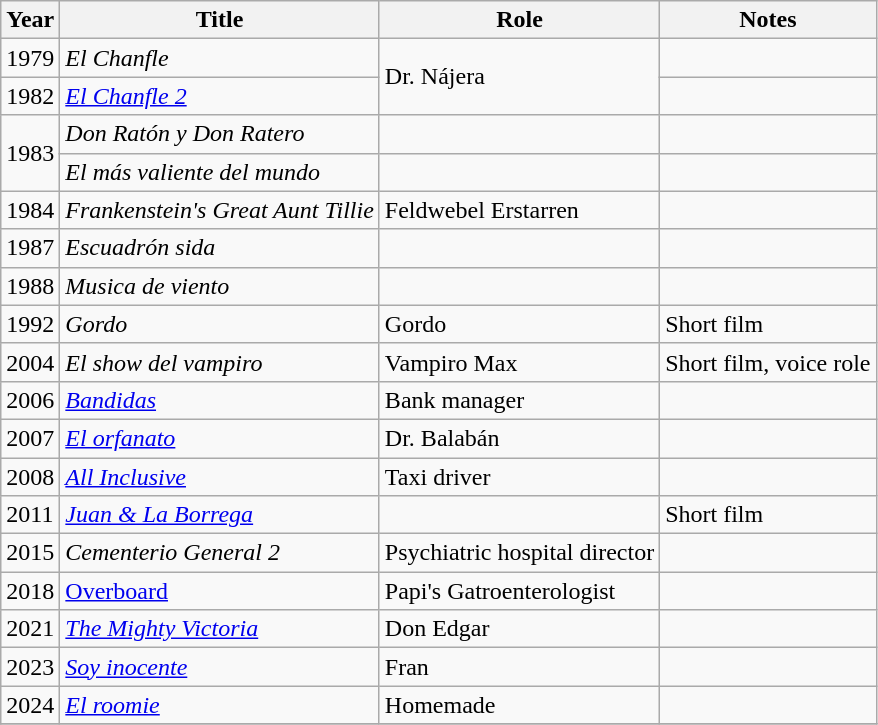<table class="wikitable sortable">
<tr>
<th scope="col">Year</th>
<th scope="col">Title</th>
<th scope="col">Role</th>
<th scope="col">Notes</th>
</tr>
<tr>
<td>1979</td>
<td><em>El Chanfle</em></td>
<td rowspan="2">Dr. Nájera</td>
<td></td>
</tr>
<tr>
<td>1982</td>
<td><em><a href='#'>El Chanfle 2</a></em></td>
<td></td>
</tr>
<tr>
<td rowspan="2">1983</td>
<td><em>Don Ratón y Don Ratero</em></td>
<td></td>
<td></td>
</tr>
<tr>
<td><em>El más valiente del mundo</em></td>
<td></td>
<td></td>
</tr>
<tr>
<td>1984</td>
<td><em>Frankenstein's Great Aunt Tillie</em></td>
<td>Feldwebel Erstarren</td>
<td></td>
</tr>
<tr>
<td>1987</td>
<td><em>Escuadrón sida</em></td>
<td></td>
<td></td>
</tr>
<tr>
<td>1988</td>
<td><em>Musica de viento</em></td>
<td></td>
<td></td>
</tr>
<tr>
<td>1992</td>
<td><em>Gordo</em></td>
<td>Gordo</td>
<td>Short film</td>
</tr>
<tr>
<td>2004</td>
<td><em>El show del vampiro</em></td>
<td>Vampiro Max</td>
<td>Short film, voice role</td>
</tr>
<tr>
<td>2006</td>
<td><em><a href='#'>Bandidas</a></em></td>
<td>Bank manager</td>
<td></td>
</tr>
<tr>
<td>2007</td>
<td><em><a href='#'>El orfanato</a></em></td>
<td>Dr. Balabán</td>
<td></td>
</tr>
<tr>
<td>2008</td>
<td><em><a href='#'>All Inclusive</a></em></td>
<td>Taxi driver</td>
<td></td>
</tr>
<tr>
<td>2011</td>
<td><em><a href='#'>Juan & La Borrega</a></em></td>
<td></td>
<td>Short film</td>
</tr>
<tr>
<td>2015</td>
<td><em>Cementerio General 2</em></td>
<td>Psychiatric hospital director</td>
<td></td>
</tr>
<tr>
<td>2018</td>
<td><a href='#'>Overboard</a></td>
<td>Papi's Gatroenterologist</td>
<td></td>
</tr>
<tr>
<td>2021</td>
<td><em><a href='#'>The Mighty Victoria</a></em></td>
<td>Don Edgar</td>
<td></td>
</tr>
<tr>
<td>2023</td>
<td><em><a href='#'>Soy inocente</a></em></td>
<td>Fran</td>
<td></td>
</tr>
<tr>
<td>2024</td>
<td><em><a href='#'>El roomie</a></em></td>
<td>Homemade</td>
<td></td>
</tr>
<tr>
</tr>
</table>
